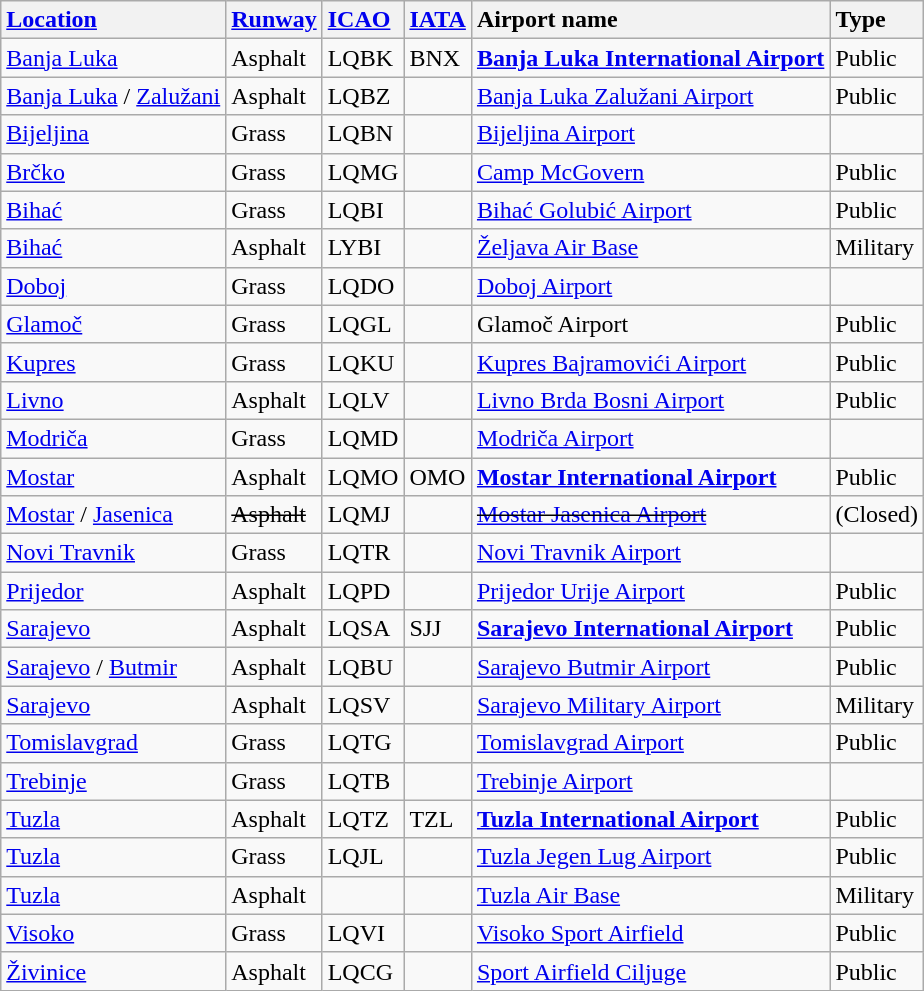<table class="wikitable sortable">
<tr valign=baseline>
<th style="text-align:left;"><a href='#'>Location</a></th>
<th style="text-align:left;"><a href='#'>Runway</a></th>
<th style="text-align:left;"><a href='#'>ICAO</a></th>
<th style="text-align:left;"><a href='#'>IATA</a></th>
<th style="text-align:left;">Airport name</th>
<th style="text-align:left;">Type</th>
</tr>
<tr valign="top">
<td><a href='#'>Banja Luka</a></td>
<td>Asphalt</td>
<td>LQBK</td>
<td>BNX</td>
<td><strong><a href='#'>Banja Luka International Airport</a></strong></td>
<td>Public</td>
</tr>
<tr valign="top">
<td><a href='#'>Banja Luka</a> / <a href='#'>Zalužani</a></td>
<td>Asphalt</td>
<td>LQBZ</td>
<td></td>
<td><a href='#'>Banja Luka Zalužani Airport</a></td>
<td>Public</td>
</tr>
<tr valign="top">
<td><a href='#'>Bijeljina</a></td>
<td>Grass</td>
<td>LQBN</td>
<td></td>
<td><a href='#'>Bijeljina Airport</a></td>
<td></td>
</tr>
<tr valign=top>
<td><a href='#'>Brčko</a></td>
<td>Grass</td>
<td>LQMG</td>
<td></td>
<td><a href='#'>Camp McGovern</a></td>
<td>Public</td>
</tr>
<tr valign="top">
<td><a href='#'>Bihać</a></td>
<td>Grass</td>
<td>LQBI</td>
<td></td>
<td><a href='#'>Bihać Golubić Airport</a></td>
<td>Public</td>
</tr>
<tr valign="top">
<td><a href='#'>Bihać</a></td>
<td>Asphalt</td>
<td>LYBI</td>
<td></td>
<td><a href='#'>Željava Air Base</a></td>
<td>Military</td>
</tr>
<tr valign="top">
<td><a href='#'>Doboj</a></td>
<td>Grass</td>
<td>LQDO</td>
<td></td>
<td><a href='#'>Doboj Airport</a></td>
<td></td>
</tr>
<tr valign="top">
<td><a href='#'>Glamoč</a></td>
<td>Grass</td>
<td>LQGL</td>
<td></td>
<td>Glamoč Airport</td>
<td>Public</td>
</tr>
<tr valign="top">
<td><a href='#'>Kupres</a></td>
<td>Grass</td>
<td>LQKU</td>
<td></td>
<td><a href='#'>Kupres Bajramovići Airport</a></td>
<td>Public</td>
</tr>
<tr valign="top">
<td><a href='#'>Livno</a></td>
<td>Asphalt</td>
<td>LQLV</td>
<td></td>
<td><a href='#'>Livno Brda Bosni Airport</a></td>
<td>Public</td>
</tr>
<tr valign="top">
<td><a href='#'>Modriča</a></td>
<td>Grass</td>
<td>LQMD</td>
<td></td>
<td><a href='#'>Modriča Airport</a></td>
<td></td>
</tr>
<tr valign="top">
<td><a href='#'>Mostar</a></td>
<td>Asphalt</td>
<td>LQMO</td>
<td>OMO</td>
<td><strong><a href='#'>Mostar International Airport</a></strong></td>
<td>Public</td>
</tr>
<tr valign="top">
<td><a href='#'>Mostar</a> / <a href='#'>Jasenica</a></td>
<td><s>Asphalt</s></td>
<td>LQMJ</td>
<td></td>
<td><s><a href='#'>Mostar Jasenica Airport</a></s></td>
<td>(Closed)</td>
</tr>
<tr valign="top">
<td><a href='#'>Novi Travnik</a></td>
<td>Grass</td>
<td>LQTR</td>
<td></td>
<td><a href='#'>Novi Travnik Airport</a></td>
<td></td>
</tr>
<tr valign="top">
<td><a href='#'>Prijedor</a></td>
<td>Asphalt</td>
<td>LQPD</td>
<td></td>
<td><a href='#'>Prijedor Urije Airport</a></td>
<td>Public</td>
</tr>
<tr valign="top">
<td><a href='#'>Sarajevo</a></td>
<td>Asphalt</td>
<td>LQSA</td>
<td>SJJ</td>
<td><strong><a href='#'>Sarajevo International Airport</a></strong></td>
<td>Public</td>
</tr>
<tr valign="top">
<td><a href='#'>Sarajevo</a> / <a href='#'>Butmir</a></td>
<td>Asphalt</td>
<td>LQBU</td>
<td></td>
<td><a href='#'>Sarajevo Butmir Airport</a></td>
<td>Public</td>
</tr>
<tr valign="top">
<td><a href='#'>Sarajevo</a></td>
<td>Asphalt</td>
<td>LQSV</td>
<td></td>
<td><a href='#'>Sarajevo Military Airport</a></td>
<td>Military</td>
</tr>
<tr valign="top">
<td><a href='#'>Tomislavgrad</a></td>
<td>Grass</td>
<td>LQTG</td>
<td></td>
<td><a href='#'>Tomislavgrad Airport</a></td>
<td>Public</td>
</tr>
<tr valign="top">
<td><a href='#'>Trebinje</a></td>
<td>Grass</td>
<td>LQTB</td>
<td></td>
<td><a href='#'>Trebinje Airport</a></td>
<td></td>
</tr>
<tr valign="top">
<td><a href='#'>Tuzla</a></td>
<td>Asphalt</td>
<td>LQTZ</td>
<td>TZL</td>
<td><strong><a href='#'>Tuzla International Airport</a></strong></td>
<td>Public</td>
</tr>
<tr valign="top">
<td><a href='#'>Tuzla</a></td>
<td>Grass</td>
<td>LQJL</td>
<td></td>
<td><a href='#'>Tuzla Jegen Lug Airport</a></td>
<td>Public</td>
</tr>
<tr valign="top">
<td><a href='#'>Tuzla</a></td>
<td>Asphalt</td>
<td></td>
<td></td>
<td><a href='#'>Tuzla Air Base</a></td>
<td>Military</td>
</tr>
<tr valign="top">
<td><a href='#'>Visoko</a></td>
<td>Grass</td>
<td>LQVI</td>
<td></td>
<td><a href='#'>Visoko Sport Airfield</a></td>
<td>Public</td>
</tr>
<tr valign="top">
<td><a href='#'>Živinice</a></td>
<td>Asphalt</td>
<td>LQCG</td>
<td></td>
<td><a href='#'>Sport Airfield Ciljuge</a></td>
<td>Public</td>
</tr>
</table>
